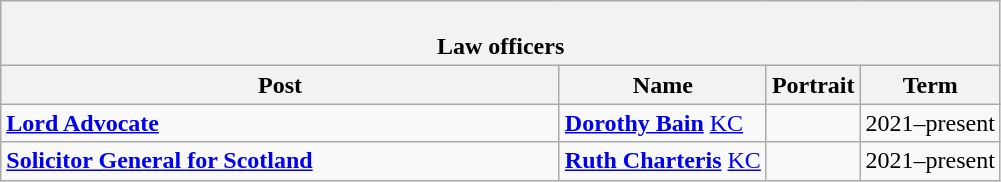<table class="wikitable">
<tr>
<th colspan="4"><br>Law officers</th>
</tr>
<tr>
<th style="width: 365px">Post</th>
<th>Name</th>
<th>Portrait</th>
<th>Term</th>
</tr>
<tr>
<td><strong><a href='#'>Lord Advocate</a></strong></td>
<td> <strong><a href='#'>Dorothy Bain</a></strong> <a href='#'>KC</a></td>
<td></td>
<td>2021–present</td>
</tr>
<tr>
<td><strong><a href='#'>Solicitor General for Scotland</a></strong></td>
<td><strong><a href='#'>Ruth Charteris</a></strong> <a href='#'>KC</a></td>
<td></td>
<td>2021–present</td>
</tr>
</table>
